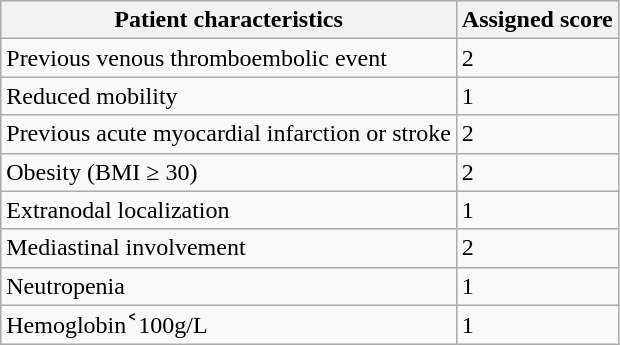<table class="wikitable">
<tr>
<th>Patient characteristics</th>
<th>Assigned score</th>
</tr>
<tr>
<td>Previous venous thromboembolic event</td>
<td>2</td>
</tr>
<tr>
<td>Reduced mobility</td>
<td>1</td>
</tr>
<tr>
<td>Previous acute myocardial infarction or stroke</td>
<td>2</td>
</tr>
<tr>
<td>Obesity (BMI ≥ 30)</td>
<td>2</td>
</tr>
<tr>
<td>Extranodal localization</td>
<td>1</td>
</tr>
<tr>
<td>Mediastinal involvement</td>
<td>2</td>
</tr>
<tr>
<td>Neutropenia</td>
<td>1</td>
</tr>
<tr>
<td>Hemoglobin˂100g/L</td>
<td>1</td>
</tr>
</table>
